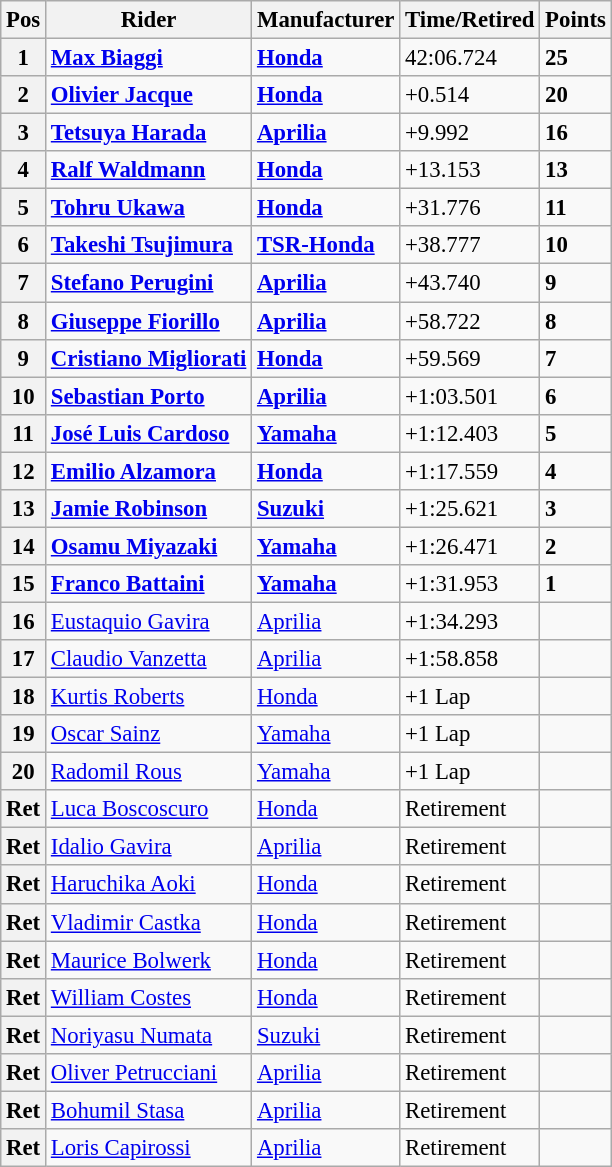<table class="wikitable" style="font-size: 95%;">
<tr>
<th>Pos</th>
<th>Rider</th>
<th>Manufacturer</th>
<th>Time/Retired</th>
<th>Points</th>
</tr>
<tr>
<th>1</th>
<td> <strong><a href='#'>Max Biaggi</a></strong></td>
<td><strong><a href='#'>Honda</a></strong></td>
<td>42:06.724</td>
<td><strong>25</strong></td>
</tr>
<tr>
<th>2</th>
<td> <strong><a href='#'>Olivier Jacque</a></strong></td>
<td><strong><a href='#'>Honda</a></strong></td>
<td>+0.514</td>
<td><strong>20</strong></td>
</tr>
<tr>
<th>3</th>
<td> <strong><a href='#'>Tetsuya Harada</a></strong></td>
<td><strong><a href='#'>Aprilia</a></strong></td>
<td>+9.992</td>
<td><strong>16</strong></td>
</tr>
<tr>
<th>4</th>
<td> <strong><a href='#'>Ralf Waldmann</a></strong></td>
<td><strong><a href='#'>Honda</a></strong></td>
<td>+13.153</td>
<td><strong>13</strong></td>
</tr>
<tr>
<th>5</th>
<td> <strong><a href='#'>Tohru Ukawa</a></strong></td>
<td><strong><a href='#'>Honda</a></strong></td>
<td>+31.776</td>
<td><strong>11</strong></td>
</tr>
<tr>
<th>6</th>
<td> <strong><a href='#'>Takeshi Tsujimura</a></strong></td>
<td><strong><a href='#'>TSR-Honda</a></strong></td>
<td>+38.777</td>
<td><strong>10</strong></td>
</tr>
<tr>
<th>7</th>
<td> <strong><a href='#'>Stefano Perugini</a></strong></td>
<td><strong><a href='#'>Aprilia</a></strong></td>
<td>+43.740</td>
<td><strong>9</strong></td>
</tr>
<tr>
<th>8</th>
<td> <strong><a href='#'>Giuseppe Fiorillo</a></strong></td>
<td><strong><a href='#'>Aprilia</a></strong></td>
<td>+58.722</td>
<td><strong>8</strong></td>
</tr>
<tr>
<th>9</th>
<td> <strong><a href='#'>Cristiano Migliorati</a></strong></td>
<td><strong><a href='#'>Honda</a></strong></td>
<td>+59.569</td>
<td><strong>7</strong></td>
</tr>
<tr>
<th>10</th>
<td> <strong><a href='#'>Sebastian Porto</a></strong></td>
<td><strong><a href='#'>Aprilia</a></strong></td>
<td>+1:03.501</td>
<td><strong>6</strong></td>
</tr>
<tr>
<th>11</th>
<td> <strong><a href='#'>José Luis Cardoso</a></strong></td>
<td><strong><a href='#'>Yamaha</a></strong></td>
<td>+1:12.403</td>
<td><strong>5</strong></td>
</tr>
<tr>
<th>12</th>
<td> <strong><a href='#'>Emilio Alzamora</a></strong></td>
<td><strong><a href='#'>Honda</a></strong></td>
<td>+1:17.559</td>
<td><strong>4</strong></td>
</tr>
<tr>
<th>13</th>
<td> <strong><a href='#'>Jamie Robinson</a></strong></td>
<td><strong><a href='#'>Suzuki</a></strong></td>
<td>+1:25.621</td>
<td><strong>3</strong></td>
</tr>
<tr>
<th>14</th>
<td> <strong><a href='#'>Osamu Miyazaki</a></strong></td>
<td><strong><a href='#'>Yamaha</a></strong></td>
<td>+1:26.471</td>
<td><strong>2</strong></td>
</tr>
<tr>
<th>15</th>
<td> <strong><a href='#'>Franco Battaini</a></strong></td>
<td><strong><a href='#'>Yamaha</a></strong></td>
<td>+1:31.953</td>
<td><strong>1</strong></td>
</tr>
<tr>
<th>16</th>
<td> <a href='#'>Eustaquio Gavira</a></td>
<td><a href='#'>Aprilia</a></td>
<td>+1:34.293</td>
<td></td>
</tr>
<tr>
<th>17</th>
<td> <a href='#'>Claudio Vanzetta</a></td>
<td><a href='#'>Aprilia</a></td>
<td>+1:58.858</td>
<td></td>
</tr>
<tr>
<th>18</th>
<td> <a href='#'>Kurtis Roberts</a></td>
<td><a href='#'>Honda</a></td>
<td>+1 Lap</td>
<td></td>
</tr>
<tr>
<th>19</th>
<td> <a href='#'>Oscar Sainz</a></td>
<td><a href='#'>Yamaha</a></td>
<td>+1 Lap</td>
<td></td>
</tr>
<tr>
<th>20</th>
<td> <a href='#'>Radomil Rous</a></td>
<td><a href='#'>Yamaha</a></td>
<td>+1 Lap</td>
<td></td>
</tr>
<tr>
<th>Ret</th>
<td> <a href='#'>Luca Boscoscuro</a></td>
<td><a href='#'>Honda</a></td>
<td>Retirement</td>
<td></td>
</tr>
<tr>
<th>Ret</th>
<td> <a href='#'>Idalio Gavira</a></td>
<td><a href='#'>Aprilia</a></td>
<td>Retirement</td>
<td></td>
</tr>
<tr>
<th>Ret</th>
<td> <a href='#'>Haruchika Aoki</a></td>
<td><a href='#'>Honda</a></td>
<td>Retirement</td>
<td></td>
</tr>
<tr>
<th>Ret</th>
<td> <a href='#'>Vladimir Castka</a></td>
<td><a href='#'>Honda</a></td>
<td>Retirement</td>
<td></td>
</tr>
<tr>
<th>Ret</th>
<td> <a href='#'>Maurice Bolwerk</a></td>
<td><a href='#'>Honda</a></td>
<td>Retirement</td>
<td></td>
</tr>
<tr>
<th>Ret</th>
<td> <a href='#'>William Costes</a></td>
<td><a href='#'>Honda</a></td>
<td>Retirement</td>
<td></td>
</tr>
<tr>
<th>Ret</th>
<td> <a href='#'>Noriyasu Numata</a></td>
<td><a href='#'>Suzuki</a></td>
<td>Retirement</td>
<td></td>
</tr>
<tr>
<th>Ret</th>
<td> <a href='#'>Oliver Petrucciani</a></td>
<td><a href='#'>Aprilia</a></td>
<td>Retirement</td>
<td></td>
</tr>
<tr>
<th>Ret</th>
<td> <a href='#'>Bohumil Stasa</a></td>
<td><a href='#'>Aprilia</a></td>
<td>Retirement</td>
<td></td>
</tr>
<tr>
<th>Ret</th>
<td> <a href='#'>Loris Capirossi</a></td>
<td><a href='#'>Aprilia</a></td>
<td>Retirement</td>
<td></td>
</tr>
</table>
